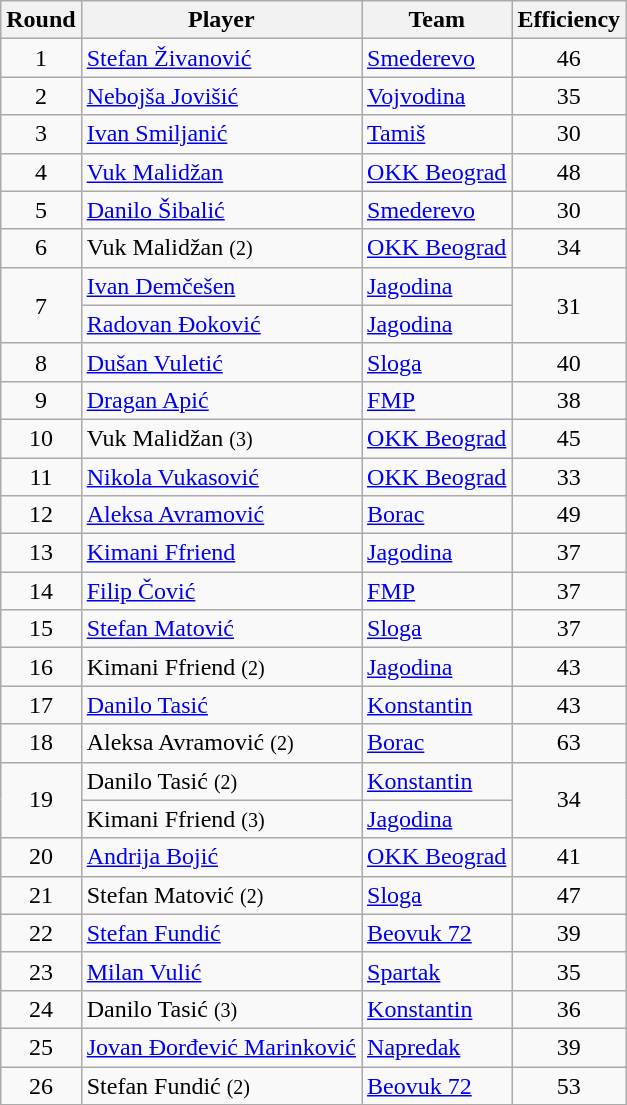<table class="wikitable" style="text-align: center">
<tr>
<th align="center">Round</th>
<th align="center">Player</th>
<th align="center">Team</th>
<th align="center">Efficiency</th>
</tr>
<tr>
<td>1</td>
<td align="left"> <a href='#'>Stefan Živanović</a></td>
<td align="left"><a href='#'>Smederevo</a></td>
<td>46</td>
</tr>
<tr>
<td>2</td>
<td align="left"> <a href='#'>Nebojša Jovišić</a></td>
<td align="left"><a href='#'>Vojvodina</a></td>
<td>35</td>
</tr>
<tr>
<td>3</td>
<td align="left"> <a href='#'>Ivan Smiljanić</a></td>
<td align="left"><a href='#'>Tamiš</a></td>
<td>30</td>
</tr>
<tr>
<td>4</td>
<td align="left"> <a href='#'>Vuk Malidžan</a></td>
<td align="left"><a href='#'>OKK Beograd</a></td>
<td>48</td>
</tr>
<tr>
<td>5</td>
<td align="left"> <a href='#'>Danilo Šibalić</a></td>
<td align="left"><a href='#'>Smederevo</a></td>
<td>30</td>
</tr>
<tr>
<td>6</td>
<td align="left"> Vuk Malidžan <small>(2)</small></td>
<td align="left"><a href='#'>OKK Beograd</a></td>
<td>34</td>
</tr>
<tr>
<td rowspan="2">7</td>
<td align="left"> <a href='#'>Ivan Demčešen</a></td>
<td align="left"><a href='#'>Jagodina</a></td>
<td rowspan="2">31</td>
</tr>
<tr>
<td align="left"> <a href='#'>Radovan Đoković</a></td>
<td align="left"><a href='#'>Jagodina</a></td>
</tr>
<tr>
<td>8</td>
<td align="left"> <a href='#'>Dušan Vuletić</a></td>
<td align="left"><a href='#'>Sloga</a></td>
<td>40</td>
</tr>
<tr>
<td>9</td>
<td align="left"> <a href='#'>Dragan Apić</a></td>
<td align="left"><a href='#'>FMP</a></td>
<td>38</td>
</tr>
<tr>
<td>10</td>
<td align="left"> Vuk Malidžan <small>(3)</small></td>
<td align="left"><a href='#'>OKK Beograd</a></td>
<td>45</td>
</tr>
<tr>
<td>11</td>
<td align="left"> <a href='#'>Nikola Vukasović</a></td>
<td align="left"><a href='#'>OKK Beograd</a></td>
<td>33</td>
</tr>
<tr>
<td>12</td>
<td align="left"> <a href='#'>Aleksa Avramović</a></td>
<td align="left"><a href='#'>Borac</a></td>
<td>49</td>
</tr>
<tr>
<td>13</td>
<td align="left"> <a href='#'>Kimani Ffriend</a></td>
<td align="left"><a href='#'>Jagodina</a></td>
<td>37</td>
</tr>
<tr>
<td>14</td>
<td align="left"> <a href='#'>Filip Čović</a></td>
<td align="left"><a href='#'>FMP</a></td>
<td>37</td>
</tr>
<tr>
<td>15</td>
<td align="left"> <a href='#'>Stefan Matović</a></td>
<td align="left"><a href='#'>Sloga</a></td>
<td>37</td>
</tr>
<tr>
<td>16</td>
<td align="left"> Kimani Ffriend <small>(2)</small></td>
<td align="left"><a href='#'>Jagodina</a></td>
<td>43</td>
</tr>
<tr>
<td>17</td>
<td align="left"> <a href='#'>Danilo Tasić</a></td>
<td align="left"><a href='#'>Konstantin</a></td>
<td>43</td>
</tr>
<tr>
<td>18</td>
<td align="left"> Aleksa Avramović <small>(2)</small></td>
<td align="left"><a href='#'>Borac</a></td>
<td>63</td>
</tr>
<tr>
<td rowspan="2">19</td>
<td align="left"> Danilo Tasić <small>(2)</small></td>
<td align="left"><a href='#'>Konstantin</a></td>
<td rowspan="2">34</td>
</tr>
<tr>
<td align="left"> Kimani Ffriend <small>(3)</small></td>
<td align="left"><a href='#'>Jagodina</a></td>
</tr>
<tr>
<td>20</td>
<td align="left"> <a href='#'>Andrija Bojić</a></td>
<td align="left"><a href='#'>OKK Beograd</a></td>
<td>41</td>
</tr>
<tr>
<td>21</td>
<td align="left"> Stefan Matović  <small>(2)</small></td>
<td align="left"><a href='#'>Sloga</a></td>
<td>47</td>
</tr>
<tr>
<td>22</td>
<td align="left"> <a href='#'>Stefan Fundić</a></td>
<td align="left"><a href='#'>Beovuk 72</a></td>
<td>39</td>
</tr>
<tr>
<td>23</td>
<td align="left"> <a href='#'>Milan Vulić</a></td>
<td align="left"><a href='#'>Spartak</a></td>
<td>35</td>
</tr>
<tr>
<td>24</td>
<td align="left"> Danilo Tasić <small>(3)</small></td>
<td align="left"><a href='#'>Konstantin</a></td>
<td>36</td>
</tr>
<tr>
<td>25</td>
<td align="left"> <a href='#'>Jovan Đorđević Marinković</a></td>
<td align="left"><a href='#'>Napredak</a></td>
<td>39</td>
</tr>
<tr>
<td>26</td>
<td align="left"> Stefan Fundić <small>(2)</small></td>
<td align="left"><a href='#'>Beovuk 72</a></td>
<td>53</td>
</tr>
</table>
